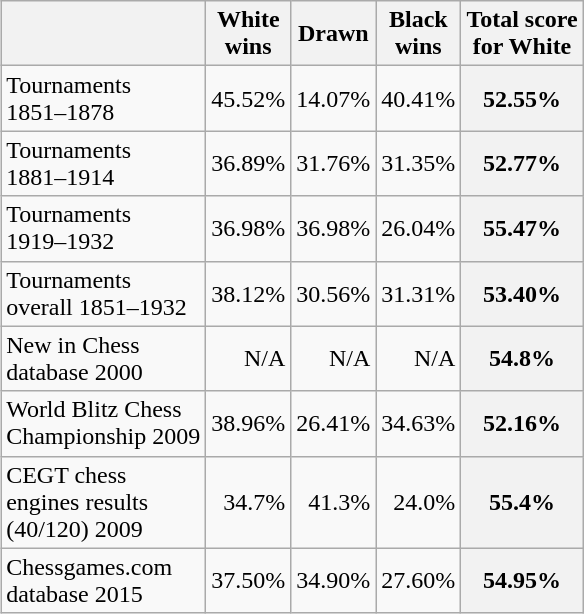<table class="wikitable" style="float:right; margin:0 00.5em 1em">
<tr>
<th></th>
<th>White<br>wins</th>
<th>Drawn</th>
<th>Black<br>wins</th>
<th>Total score<br>for White</th>
</tr>
<tr>
<td align="left">Tournaments<br>1851–1878</td>
<td align="right">45.52%</td>
<td align="right">14.07%</td>
<td align="right">40.41%</td>
<th align="right">52.55%</th>
</tr>
<tr>
<td align="left">Tournaments<br>1881–1914</td>
<td align="right">36.89%</td>
<td align="right">31.76%</td>
<td align="right">31.35%</td>
<th align="right">52.77%</th>
</tr>
<tr>
<td align="left">Tournaments<br>1919–1932</td>
<td align="right">36.98%</td>
<td align="right">36.98%</td>
<td align="right">26.04%</td>
<th align="right">55.47%</th>
</tr>
<tr>
<td align="left">Tournaments<br>overall 1851–1932</td>
<td align="right">38.12%</td>
<td align="right">30.56%</td>
<td align="right">31.31%</td>
<th align="right">53.40%</th>
</tr>
<tr>
<td align="left">New in Chess<br>database 2000</td>
<td align="right">N/A</td>
<td align="right">N/A</td>
<td align="right">N/A</td>
<th align="right">54.8%</th>
</tr>
<tr>
<td align="left">World Blitz Chess<br>Championship 2009</td>
<td align="right">38.96%</td>
<td align="right">26.41%</td>
<td align="right">34.63%</td>
<th align="right">52.16%</th>
</tr>
<tr>
<td align="left">CEGT chess<br>engines results<br>(40/120) 2009</td>
<td align="right">34.7%</td>
<td align="right">41.3%</td>
<td align="right">24.0%</td>
<th align="right">55.4%</th>
</tr>
<tr>
<td align="left">Chessgames.com<br>database 2015</td>
<td align="right">37.50%</td>
<td align="right">34.90%</td>
<td align="right">27.60%</td>
<th align="right">54.95%</th>
</tr>
</table>
